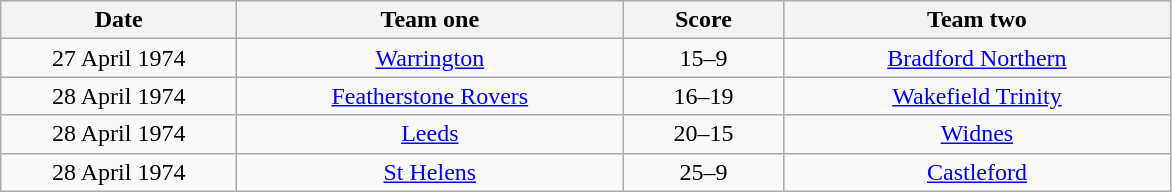<table class="wikitable" style="text-align: center">
<tr>
<th width=150>Date</th>
<th width=250>Team one</th>
<th width=100>Score</th>
<th width=250>Team two</th>
</tr>
<tr>
<td>27 April 1974</td>
<td><a href='#'>Warrington</a></td>
<td>15–9</td>
<td><a href='#'>Bradford Northern</a></td>
</tr>
<tr>
<td>28 April 1974</td>
<td><a href='#'>Featherstone Rovers</a></td>
<td>16–19</td>
<td><a href='#'>Wakefield Trinity</a></td>
</tr>
<tr>
<td>28 April 1974</td>
<td><a href='#'>Leeds</a></td>
<td>20–15</td>
<td><a href='#'>Widnes</a></td>
</tr>
<tr>
<td>28 April 1974</td>
<td><a href='#'>St Helens</a></td>
<td>25–9</td>
<td><a href='#'>Castleford</a></td>
</tr>
</table>
